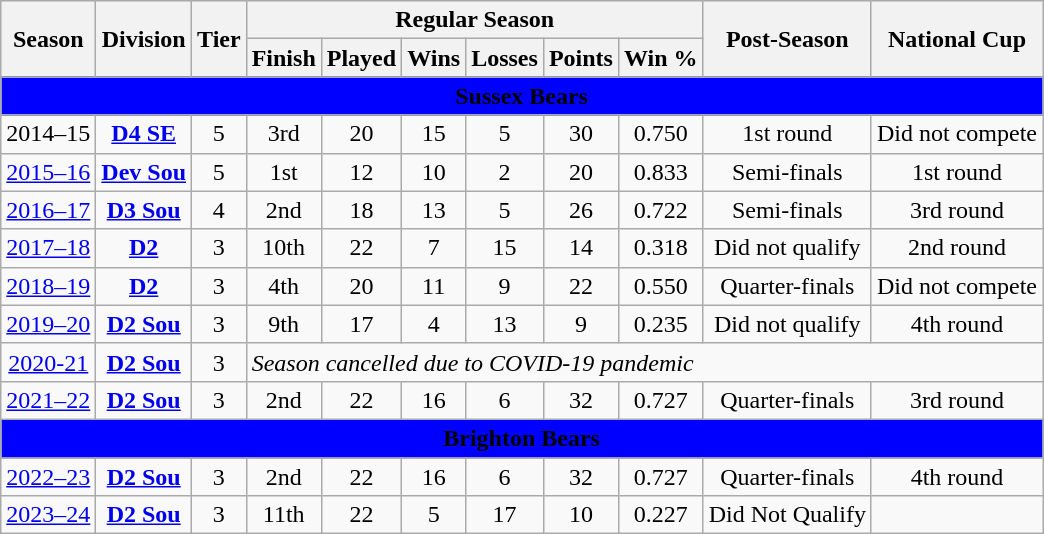<table class="wikitable" style="font-size:100%;">
<tr bgcolor="#efefef">
<th rowspan="2">Season</th>
<th rowspan="2">Division</th>
<th rowspan="2">Tier</th>
<th colspan="6">Regular Season</th>
<th rowspan="2">Post-Season</th>
<th rowspan="2">National Cup</th>
</tr>
<tr>
<th>Finish</th>
<th>Played</th>
<th>Wins</th>
<th>Losses</th>
<th>Points</th>
<th>Win %</th>
</tr>
<tr>
<td colspan="13" align=center bgcolor="blue"><span><strong>Sussex Bears</strong></span></td>
</tr>
<tr>
<td style="text-align:center;">2014–15</td>
<td style="text-align:center;"><strong><a href='#'>D4 SE</a></strong></td>
<td style="text-align:center;">5</td>
<td style="text-align:center;">3rd</td>
<td style="text-align:center;">20</td>
<td style="text-align:center;">15</td>
<td style="text-align:center;">5</td>
<td style="text-align:center;">30</td>
<td style="text-align:center;">0.750</td>
<td style="text-align:center;">1st round</td>
<td style="text-align:center;">Did not compete</td>
</tr>
<tr>
<td style="text-align:center;"><a href='#'>2015–16</a></td>
<td style="text-align:center;"><strong><a href='#'>Dev Sou</a></strong></td>
<td style="text-align:center;">5</td>
<td style="text-align:center;">1st</td>
<td style="text-align:center;">12</td>
<td style="text-align:center;">10</td>
<td style="text-align:center;">2</td>
<td style="text-align:center;">20</td>
<td style="text-align:center;">0.833</td>
<td style="text-align:center;">Semi-finals</td>
<td style="text-align:center;">1st round</td>
</tr>
<tr>
<td style="text-align:center;"><a href='#'>2016–17</a></td>
<td style="text-align:center;"><strong><a href='#'>D3 Sou</a></strong></td>
<td style="text-align:center;">4</td>
<td style="text-align:center;">2nd</td>
<td style="text-align:center;">18</td>
<td style="text-align:center;">13</td>
<td style="text-align:center;">5</td>
<td style="text-align:center;">26</td>
<td style="text-align:center;">0.722</td>
<td style="text-align:center;">Semi-finals</td>
<td style="text-align:center;">3rd round</td>
</tr>
<tr>
<td style="text-align:center;"><a href='#'>2017–18</a></td>
<td style="text-align:center;"><strong><a href='#'>D2</a></strong></td>
<td style="text-align:center;">3</td>
<td style="text-align:center;">10th</td>
<td style="text-align:center;">22</td>
<td style="text-align:center;">7</td>
<td style="text-align:center;">15</td>
<td style="text-align:center;">14</td>
<td style="text-align:center;">0.318</td>
<td style="text-align:center;">Did not qualify</td>
<td style="text-align:center;">2nd round</td>
</tr>
<tr>
<td style="text-align:center;"><a href='#'>2018–19</a></td>
<td style="text-align:center;"><strong><a href='#'>D2</a></strong></td>
<td style="text-align:center;">3</td>
<td style="text-align:center;">4th</td>
<td style="text-align:center;">20</td>
<td style="text-align:center;">11</td>
<td style="text-align:center;">9</td>
<td style="text-align:center;">22</td>
<td style="text-align:center;">0.550</td>
<td style="text-align:center;">Quarter-finals</td>
<td style="text-align:center;">Did not compete</td>
</tr>
<tr>
<td style="text-align:center;"><a href='#'>2019–20</a></td>
<td style="text-align:center;"><strong><a href='#'>D2 Sou</a></strong></td>
<td style="text-align:center;">3</td>
<td style="text-align:center;">9th</td>
<td style="text-align:center;">17</td>
<td style="text-align:center;">4</td>
<td style="text-align:center;">13</td>
<td style="text-align:center;">9</td>
<td style="text-align:center;">0.235</td>
<td style="text-align:center;">Did not qualify</td>
<td style="text-align:center;">4th round</td>
</tr>
<tr>
<td style="text-align:center;"><a href='#'>2020-21</a></td>
<td style="text-align:center;"><strong><a href='#'>D2 Sou</a></strong></td>
<td style="text-align:center;">3</td>
<td colspan=8><em>Season cancelled due to COVID-19 pandemic</em></td>
</tr>
<tr>
<td style="text-align:center;"><a href='#'>2021–22</a></td>
<td style="text-align:center;"><strong><a href='#'>D2 Sou</a></strong></td>
<td style="text-align:center;">3</td>
<td style="text-align:center;">2nd</td>
<td style="text-align:center;">22</td>
<td style="text-align:center;">16</td>
<td style="text-align:center;">6</td>
<td style="text-align:center;">32</td>
<td style="text-align:center;">0.727</td>
<td style="text-align:center;">Quarter-finals</td>
<td style="text-align:center;">3rd round</td>
</tr>
<tr>
<td colspan="13" align=center bgcolor="blue"><span><strong>Brighton Bears</strong></span></td>
</tr>
<tr>
<td style="text-align:center;"><a href='#'>2022–23</a></td>
<td style="text-align:center;"><strong><a href='#'>D2 Sou</a></strong></td>
<td style="text-align:center;">3</td>
<td style="text-align:center;">2nd</td>
<td style="text-align:center;">22</td>
<td style="text-align:center;">16</td>
<td style="text-align:center;">6</td>
<td style="text-align:center;">32</td>
<td style="text-align:center;">0.727</td>
<td style="text-align:center;">Quarter-finals</td>
<td style="text-align:center;">4th round</td>
</tr>
<tr>
<td style="text-align:center;"><a href='#'>2023–24</a></td>
<td style="text-align:center;"><strong><a href='#'>D2 Sou</a></strong></td>
<td style="text-align:center;">3</td>
<td style="text-align:center;">11th</td>
<td style="text-align:center;">22</td>
<td style="text-align:center;">5</td>
<td style="text-align:center;">17</td>
<td style="text-align:center;">10</td>
<td style="text-align:center;">0.227</td>
<td style="text-align:center;">Did Not Qualify</td>
<td style="text-align:center;"></td>
</tr>
</table>
